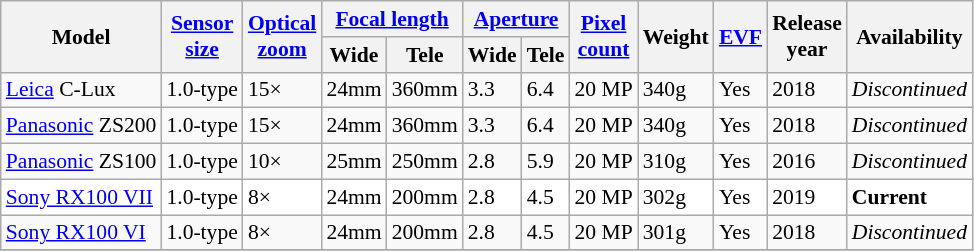<table class="wikitable sortable col3right col4right col5right col6right col7right col8right col9right" style="font-size:90%;white-space:nowrap">
<tr>
<th rowspan=2>Model</th>
<th rowspan=2><a href='#'>Sensor<br>size</a></th>
<th rowspan=2><a href='#'>Optical<br>zoom</a></th>
<th colspan=2><a href='#'>Focal length</a></th>
<th colspan=2><a href='#'>Aperture</a></th>
<th rowspan=2><a href='#'>Pixel<br>count</a></th>
<th rowspan=2>Weight</th>
<th rowspan=2><a href='#'>EVF</a></th>
<th rowspan=2>Release<br>year</th>
<th rowspan=2>Availability</th>
</tr>
<tr>
<th>Wide</th>
<th>Tele</th>
<th>Wide</th>
<th>Tele</th>
</tr>
<tr>
<td><a href='#'>Leica</a> C-Lux</td>
<td>1.0-type</td>
<td>15×</td>
<td>24mm</td>
<td>360mm</td>
<td>3.3</td>
<td>6.4</td>
<td>20 MP</td>
<td>340g</td>
<td>Yes</td>
<td>2018</td>
<td><em>Discontinued</em></td>
</tr>
<tr>
<td><a href='#'>Panasonic</a> ZS200</td>
<td>1.0-type</td>
<td>15×</td>
<td>24mm</td>
<td>360mm</td>
<td>3.3</td>
<td>6.4</td>
<td>20 MP</td>
<td>340g</td>
<td>Yes</td>
<td>2018</td>
<td><em>Discontinued</em></td>
</tr>
<tr>
<td><a href='#'>Panasonic</a> ZS100</td>
<td>1.0-type</td>
<td>10×</td>
<td>25mm</td>
<td>250mm</td>
<td>2.8</td>
<td>5.9</td>
<td>20 MP</td>
<td>310g</td>
<td>Yes</td>
<td>2016</td>
<td><em>Discontinued</em></td>
</tr>
<tr style="background:white">
<td><a href='#'>Sony RX100 VII</a></td>
<td>1.0-type</td>
<td>8×</td>
<td>24mm</td>
<td>200mm</td>
<td>2.8</td>
<td>4.5</td>
<td>20 MP</td>
<td>302g</td>
<td>Yes</td>
<td>2019</td>
<td><strong>Current</strong></td>
</tr>
<tr>
<td><a href='#'>Sony RX100 VI</a></td>
<td>1.0-type</td>
<td>8×</td>
<td>24mm</td>
<td>200mm</td>
<td>2.8</td>
<td>4.5</td>
<td>20 MP</td>
<td>301g</td>
<td>Yes</td>
<td>2018</td>
<td><em>Discontinued</em></td>
</tr>
<tr>
</tr>
</table>
